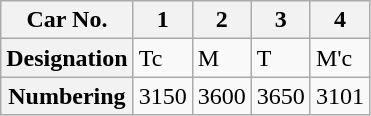<table class="wikitable">
<tr>
<th>Car No.</th>
<th>1</th>
<th>2</th>
<th>3</th>
<th>4</th>
</tr>
<tr>
<th>Designation</th>
<td>Tc</td>
<td>M</td>
<td>T</td>
<td>M'c</td>
</tr>
<tr>
<th>Numbering</th>
<td>3150</td>
<td>3600</td>
<td>3650</td>
<td>3101</td>
</tr>
</table>
